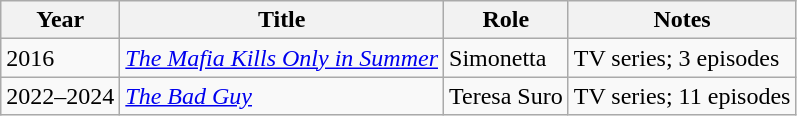<table class="wikitable sortable">
<tr>
<th>Year</th>
<th>Title</th>
<th>Role</th>
<th class="unsortable">Notes</th>
</tr>
<tr>
<td>2016</td>
<td><em><a href='#'>The Mafia Kills Only in Summer</a></em></td>
<td>Simonetta</td>
<td>TV series; 3 episodes</td>
</tr>
<tr>
<td>2022–2024</td>
<td><em><a href='#'>The Bad Guy</a></em></td>
<td>Teresa Suro</td>
<td>TV series; 11 episodes</td>
</tr>
</table>
